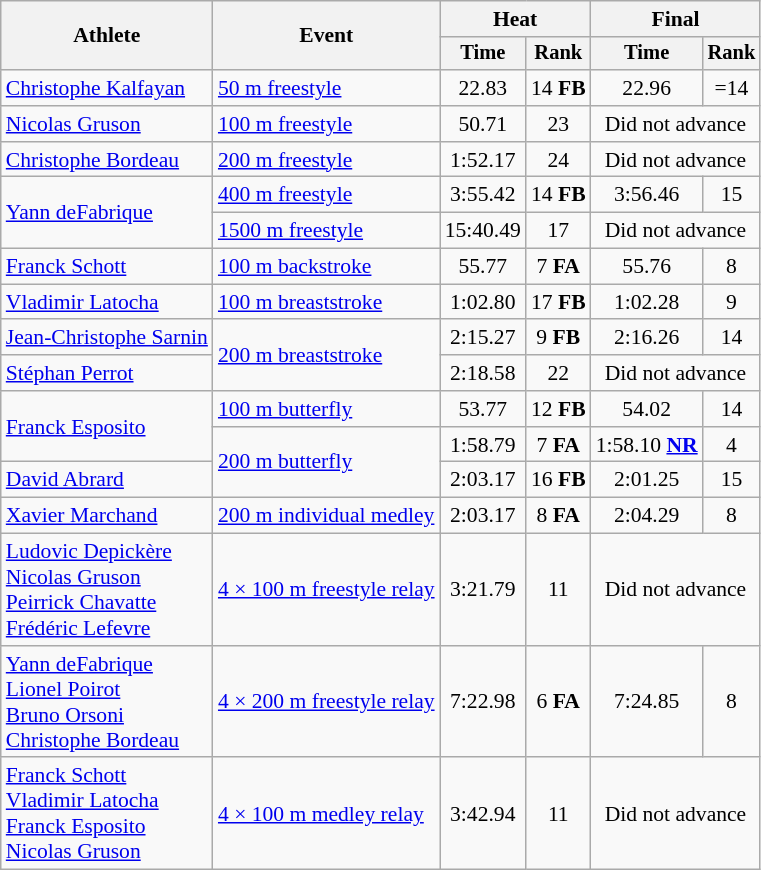<table class=wikitable style=font-size:90%;text-align:center>
<tr>
<th rowspan=2>Athlete</th>
<th rowspan=2>Event</th>
<th colspan=2>Heat</th>
<th colspan=2>Final</th>
</tr>
<tr style=font-size:95%>
<th>Time</th>
<th>Rank</th>
<th>Time</th>
<th>Rank</th>
</tr>
<tr>
<td align=left><a href='#'>Christophe Kalfayan</a></td>
<td align=left><a href='#'>50 m freestyle</a></td>
<td>22.83</td>
<td>14 <strong>FB</strong></td>
<td>22.96</td>
<td>=14</td>
</tr>
<tr>
<td align=left><a href='#'>Nicolas Gruson</a></td>
<td align=left><a href='#'>100 m freestyle</a></td>
<td>50.71</td>
<td>23</td>
<td colspan=2>Did not advance</td>
</tr>
<tr>
<td align=left><a href='#'>Christophe Bordeau</a></td>
<td align=left><a href='#'>200 m freestyle</a></td>
<td>1:52.17</td>
<td>24</td>
<td colspan=2>Did not advance</td>
</tr>
<tr>
<td align=left rowspan=2><a href='#'>Yann deFabrique</a></td>
<td align=left><a href='#'>400 m freestyle</a></td>
<td>3:55.42</td>
<td>14 <strong>FB</strong></td>
<td>3:56.46</td>
<td>15</td>
</tr>
<tr>
<td align=left><a href='#'>1500 m freestyle</a></td>
<td>15:40.49</td>
<td>17</td>
<td colspan=2>Did not advance</td>
</tr>
<tr>
<td align=left><a href='#'>Franck Schott</a></td>
<td align=left><a href='#'>100 m backstroke</a></td>
<td>55.77</td>
<td>7 <strong>FA</strong></td>
<td>55.76</td>
<td>8</td>
</tr>
<tr>
<td align=left><a href='#'>Vladimir Latocha</a></td>
<td align=left><a href='#'>100 m breaststroke</a></td>
<td>1:02.80</td>
<td>17 <strong>FB</strong></td>
<td>1:02.28</td>
<td>9</td>
</tr>
<tr>
<td align=left><a href='#'>Jean-Christophe Sarnin</a></td>
<td align=left rowspan=2><a href='#'>200 m breaststroke</a></td>
<td>2:15.27</td>
<td>9 <strong>FB</strong></td>
<td>2:16.26</td>
<td>14</td>
</tr>
<tr>
<td align=left><a href='#'>Stéphan Perrot</a></td>
<td>2:18.58</td>
<td>22</td>
<td colspan=2>Did not advance</td>
</tr>
<tr>
<td align=left rowspan=2><a href='#'>Franck Esposito</a></td>
<td align=left><a href='#'>100 m butterfly</a></td>
<td>53.77</td>
<td>12 <strong>FB</strong></td>
<td>54.02</td>
<td>14</td>
</tr>
<tr>
<td align=left rowspan=2><a href='#'>200 m butterfly</a></td>
<td>1:58.79</td>
<td>7 <strong>FA</strong></td>
<td>1:58.10 <strong><a href='#'>NR</a></strong></td>
<td>4</td>
</tr>
<tr>
<td align=left><a href='#'>David Abrard</a></td>
<td>2:03.17</td>
<td>16 <strong>FB</strong></td>
<td>2:01.25</td>
<td>15</td>
</tr>
<tr>
<td align=left><a href='#'>Xavier Marchand</a></td>
<td align=left><a href='#'>200 m individual medley</a></td>
<td>2:03.17</td>
<td>8 <strong>FA</strong></td>
<td>2:04.29</td>
<td>8</td>
</tr>
<tr>
<td align=left><a href='#'>Ludovic Depickère</a><br><a href='#'>Nicolas Gruson</a><br><a href='#'>Peirrick Chavatte</a><br><a href='#'>Frédéric Lefevre</a></td>
<td align=left><a href='#'>4 × 100 m freestyle relay</a></td>
<td>3:21.79</td>
<td>11</td>
<td colspan=2>Did not advance</td>
</tr>
<tr>
<td align=left><a href='#'>Yann deFabrique</a><br><a href='#'>Lionel Poirot</a><br><a href='#'>Bruno Orsoni</a><br><a href='#'>Christophe Bordeau</a></td>
<td align=left><a href='#'>4 × 200 m freestyle relay</a></td>
<td>7:22.98</td>
<td>6 <strong>FA</strong></td>
<td>7:24.85</td>
<td>8</td>
</tr>
<tr>
<td align=left><a href='#'>Franck Schott</a><br><a href='#'>Vladimir Latocha</a><br><a href='#'>Franck Esposito</a><br><a href='#'>Nicolas Gruson</a></td>
<td align=left><a href='#'>4 × 100 m medley relay</a></td>
<td>3:42.94</td>
<td>11</td>
<td colspan=2>Did not advance</td>
</tr>
</table>
